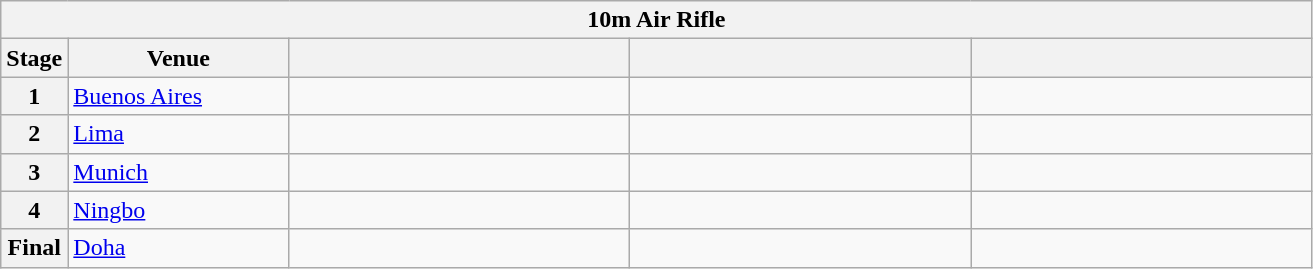<table class="wikitable">
<tr>
<th colspan="5">10m Air Rifle</th>
</tr>
<tr>
<th>Stage</th>
<th width=140>Venue</th>
<th width=220></th>
<th width=220></th>
<th width=220></th>
</tr>
<tr>
<th>1</th>
<td> <a href='#'>Buenos Aires</a></td>
<td></td>
<td></td>
<td></td>
</tr>
<tr>
<th>2</th>
<td> <a href='#'>Lima</a></td>
<td></td>
<td></td>
<td></td>
</tr>
<tr>
<th>3</th>
<td> <a href='#'>Munich</a></td>
<td></td>
<td></td>
<td></td>
</tr>
<tr>
<th>4</th>
<td> <a href='#'>Ningbo</a></td>
<td></td>
<td></td>
<td></td>
</tr>
<tr>
<th>Final</th>
<td> <a href='#'>Doha</a></td>
<td></td>
<td></td>
<td></td>
</tr>
</table>
